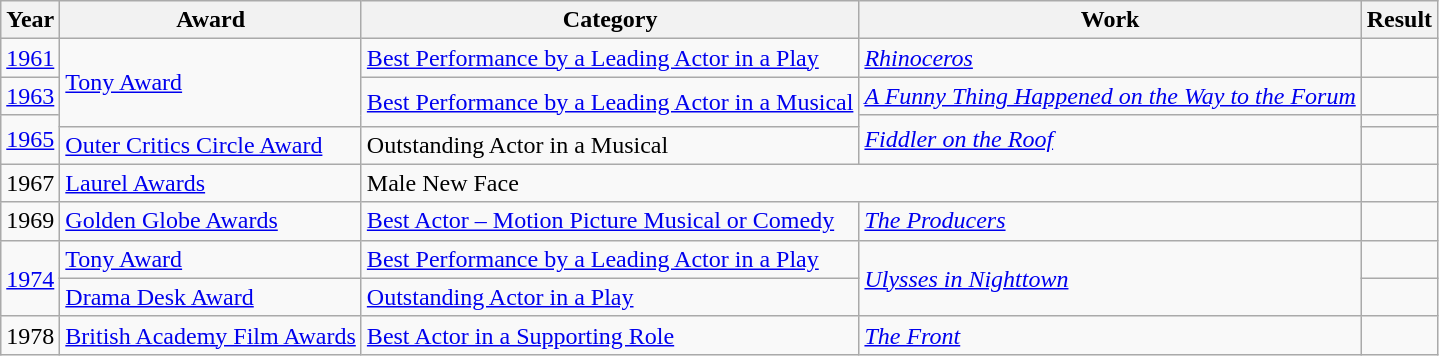<table class="wikitable">
<tr>
<th>Year</th>
<th>Award</th>
<th>Category</th>
<th>Work</th>
<th>Result</th>
</tr>
<tr>
<td><a href='#'>1961</a></td>
<td rowspan="3"><a href='#'>Tony Award</a></td>
<td><a href='#'>Best Performance by a Leading Actor in a Play</a></td>
<td><em><a href='#'>Rhinoceros</a></em></td>
<td></td>
</tr>
<tr>
<td><a href='#'>1963</a></td>
<td rowspan="2"><a href='#'>Best Performance by a Leading Actor in a Musical</a></td>
<td><em><a href='#'>A Funny Thing Happened on the Way to the Forum</a></em></td>
<td></td>
</tr>
<tr>
<td rowspan="2"><a href='#'>1965</a></td>
<td rowspan="2"><em><a href='#'>Fiddler on the Roof</a></em></td>
<td></td>
</tr>
<tr>
<td><a href='#'>Outer Critics Circle Award</a></td>
<td>Outstanding Actor in a Musical</td>
<td></td>
</tr>
<tr>
<td>1967</td>
<td><a href='#'>Laurel Awards</a></td>
<td colspan=2>Male New Face</td>
<td></td>
</tr>
<tr>
<td>1969</td>
<td><a href='#'>Golden Globe Awards</a></td>
<td><a href='#'>Best Actor – Motion Picture Musical or Comedy</a></td>
<td><em><a href='#'>The Producers</a></em></td>
<td></td>
</tr>
<tr>
<td rowspan="2"><a href='#'>1974</a></td>
<td><a href='#'>Tony Award</a></td>
<td><a href='#'>Best Performance by a Leading Actor in a Play</a></td>
<td rowspan="2"><em><a href='#'>Ulysses in Nighttown</a></em></td>
<td></td>
</tr>
<tr>
<td><a href='#'>Drama Desk Award</a></td>
<td><a href='#'>Outstanding Actor in a Play</a></td>
<td></td>
</tr>
<tr>
<td>1978</td>
<td><a href='#'>British Academy Film Awards</a></td>
<td><a href='#'>Best Actor in a Supporting Role</a></td>
<td><em><a href='#'>The Front</a></em></td>
<td></td>
</tr>
</table>
